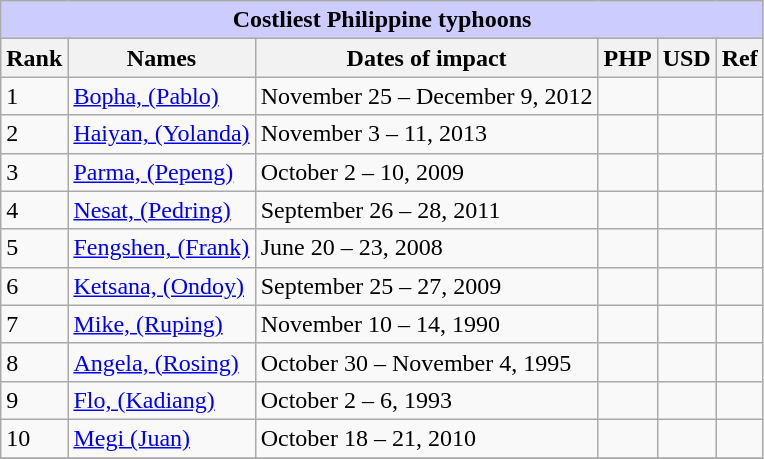<table class="wikitable" style="font-size: 100%;">
<tr>
<th colspan=6 style="background:#ccf;">Costliest Philippine typhoons</th>
</tr>
<tr>
<th>Rank</th>
<th>Names</th>
<th>Dates of impact</th>
<th>PHP</th>
<th>USD</th>
<th>Ref</th>
</tr>
<tr>
<td>1</td>
<td><a href='#'>Bopha, (Pablo)</a></td>
<td>November 25 – December 9, 2012</td>
<td></td>
<td></td>
<td></td>
</tr>
<tr>
<td>2</td>
<td><a href='#'>Haiyan, (Yolanda)</a></td>
<td>November 3 – 11, 2013</td>
<td></td>
<td></td>
<td></td>
</tr>
<tr>
<td>3</td>
<td><a href='#'>Parma, (Pepeng)</a></td>
<td>October 2 – 10, 2009</td>
<td></td>
<td></td>
<td></td>
</tr>
<tr>
<td>4</td>
<td><a href='#'>Nesat, (Pedring)</a></td>
<td>September 26 – 28, 2011</td>
<td></td>
<td></td>
<td></td>
</tr>
<tr>
<td>5</td>
<td><a href='#'>Fengshen, (Frank)</a></td>
<td>June 20 – 23, 2008</td>
<td></td>
<td></td>
<td></td>
</tr>
<tr>
<td>6</td>
<td><a href='#'>Ketsana, (Ondoy)</a></td>
<td>September 25 – 27, 2009</td>
<td></td>
<td></td>
<td></td>
</tr>
<tr>
<td>7</td>
<td><a href='#'>Mike, (Ruping)</a></td>
<td>November 10 – 14, 1990</td>
<td></td>
<td></td>
<td></td>
</tr>
<tr>
<td>8</td>
<td><a href='#'>Angela, (Rosing)</a></td>
<td>October 30 – November 4, 1995</td>
<td></td>
<td></td>
<td></td>
</tr>
<tr>
<td>9</td>
<td><a href='#'>Flo, (Kadiang)</a></td>
<td>October 2 – 6, 1993</td>
<td></td>
<td></td>
<td></td>
</tr>
<tr>
<td>10</td>
<td><a href='#'>Megi (Juan)</a></td>
<td>October 18 – 21, 2010</td>
<td></td>
<td></td>
<td></td>
</tr>
<tr>
</tr>
</table>
